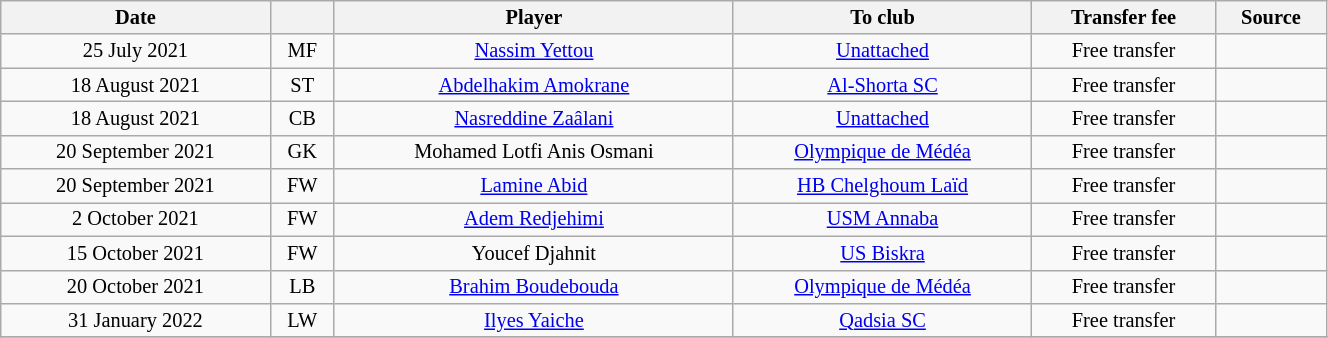<table class="wikitable sortable" style="width:70%; text-align:center; font-size:85%; text-align:centre;">
<tr>
<th>Date</th>
<th></th>
<th>Player</th>
<th>To club</th>
<th>Transfer fee</th>
<th>Source</th>
</tr>
<tr>
<td>25 July 2021</td>
<td>MF</td>
<td> <a href='#'>Nassim Yettou</a></td>
<td><a href='#'>Unattached</a></td>
<td>Free transfer</td>
<td></td>
</tr>
<tr>
<td>18 August 2021</td>
<td>ST</td>
<td> <a href='#'>Abdelhakim Amokrane</a></td>
<td> <a href='#'>Al-Shorta SC</a></td>
<td>Free transfer</td>
<td></td>
</tr>
<tr>
<td>18 August 2021</td>
<td>CB</td>
<td> <a href='#'>Nasreddine Zaâlani</a></td>
<td><a href='#'>Unattached</a></td>
<td>Free transfer</td>
<td></td>
</tr>
<tr>
<td>20 September 2021</td>
<td>GK</td>
<td> Mohamed Lotfi Anis Osmani</td>
<td><a href='#'>Olympique de Médéa</a></td>
<td>Free transfer</td>
<td></td>
</tr>
<tr>
<td>20 September 2021</td>
<td>FW</td>
<td> <a href='#'>Lamine Abid</a></td>
<td><a href='#'>HB Chelghoum Laïd</a></td>
<td>Free transfer</td>
<td></td>
</tr>
<tr>
<td>2 October 2021</td>
<td>FW</td>
<td> <a href='#'>Adem Redjehimi</a></td>
<td><a href='#'>USM Annaba</a></td>
<td>Free transfer</td>
<td></td>
</tr>
<tr>
<td>15 October 2021</td>
<td>FW</td>
<td> Youcef Djahnit</td>
<td><a href='#'>US Biskra</a></td>
<td>Free transfer</td>
<td></td>
</tr>
<tr>
<td>20 October 2021</td>
<td>LB</td>
<td> <a href='#'>Brahim Boudebouda</a></td>
<td><a href='#'>Olympique de Médéa</a></td>
<td>Free transfer</td>
<td></td>
</tr>
<tr>
<td>31 January 2022</td>
<td>LW</td>
<td> <a href='#'>Ilyes Yaiche</a></td>
<td> <a href='#'>Qadsia SC</a></td>
<td>Free transfer</td>
<td></td>
</tr>
<tr>
</tr>
</table>
